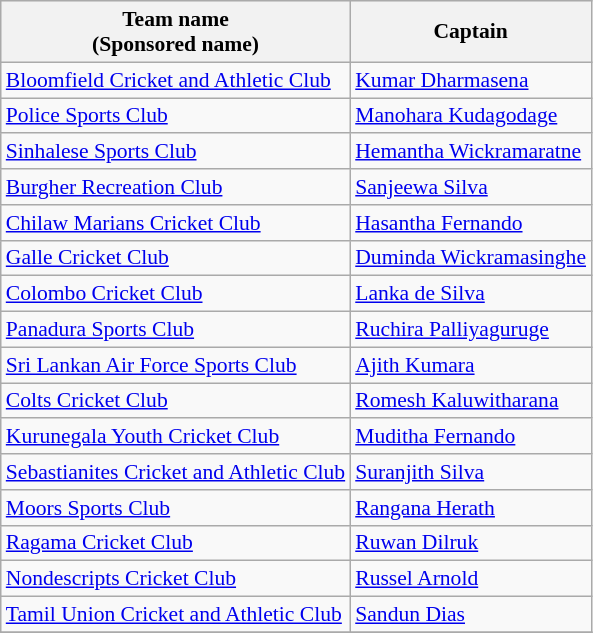<table class="wikitable" style="font-size:90%;">
<tr style="background:#efefef;">
<th>Team name<br>(Sponsored name)</th>
<th>Captain</th>
</tr>
<tr>
<td><a href='#'>Bloomfield Cricket and Athletic Club</a></td>
<td><a href='#'>Kumar Dharmasena</a></td>
</tr>
<tr>
<td><a href='#'>Police Sports Club</a></td>
<td><a href='#'>Manohara Kudagodage</a></td>
</tr>
<tr>
<td><a href='#'>Sinhalese Sports Club</a></td>
<td><a href='#'>Hemantha Wickramaratne</a></td>
</tr>
<tr>
<td><a href='#'>Burgher Recreation Club</a></td>
<td><a href='#'>Sanjeewa Silva</a></td>
</tr>
<tr>
<td><a href='#'>Chilaw Marians Cricket Club</a></td>
<td><a href='#'>Hasantha Fernando</a></td>
</tr>
<tr>
<td><a href='#'>Galle Cricket Club</a></td>
<td><a href='#'>Duminda Wickramasinghe</a></td>
</tr>
<tr>
<td><a href='#'>Colombo Cricket Club</a></td>
<td><a href='#'>Lanka de Silva</a></td>
</tr>
<tr>
<td><a href='#'>Panadura Sports Club</a></td>
<td><a href='#'>Ruchira Palliyaguruge</a></td>
</tr>
<tr>
<td><a href='#'>Sri Lankan Air Force Sports Club</a></td>
<td><a href='#'>Ajith Kumara</a></td>
</tr>
<tr>
<td><a href='#'>Colts Cricket Club</a></td>
<td><a href='#'>Romesh Kaluwitharana</a></td>
</tr>
<tr>
<td><a href='#'>Kurunegala Youth Cricket Club</a></td>
<td><a href='#'>Muditha Fernando</a></td>
</tr>
<tr>
<td><a href='#'>Sebastianites Cricket and Athletic Club</a></td>
<td><a href='#'>Suranjith Silva</a></td>
</tr>
<tr>
<td><a href='#'>Moors Sports Club</a></td>
<td><a href='#'>Rangana Herath</a></td>
</tr>
<tr>
<td><a href='#'>Ragama Cricket Club</a></td>
<td><a href='#'>Ruwan Dilruk</a></td>
</tr>
<tr>
<td><a href='#'>Nondescripts Cricket Club</a></td>
<td><a href='#'>Russel Arnold</a></td>
</tr>
<tr>
<td><a href='#'>Tamil Union Cricket and Athletic Club</a></td>
<td><a href='#'>Sandun Dias</a></td>
</tr>
<tr>
</tr>
</table>
